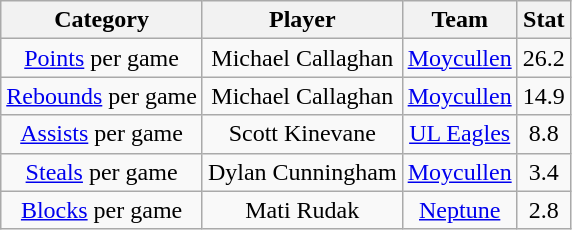<table class="wikitable" style="text-align:center">
<tr>
<th>Category</th>
<th>Player</th>
<th>Team</th>
<th>Stat</th>
</tr>
<tr>
<td><a href='#'>Points</a> per game</td>
<td>Michael Callaghan</td>
<td><a href='#'>Moycullen</a></td>
<td>26.2</td>
</tr>
<tr>
<td><a href='#'>Rebounds</a> per game</td>
<td>Michael Callaghan</td>
<td><a href='#'>Moycullen</a></td>
<td>14.9</td>
</tr>
<tr>
<td><a href='#'>Assists</a> per game</td>
<td>Scott Kinevane</td>
<td><a href='#'>UL Eagles</a></td>
<td>8.8</td>
</tr>
<tr>
<td><a href='#'>Steals</a> per game</td>
<td>Dylan Cunningham</td>
<td><a href='#'>Moycullen</a></td>
<td>3.4</td>
</tr>
<tr>
<td><a href='#'>Blocks</a> per game</td>
<td>Mati Rudak</td>
<td><a href='#'>Neptune</a></td>
<td>2.8</td>
</tr>
</table>
